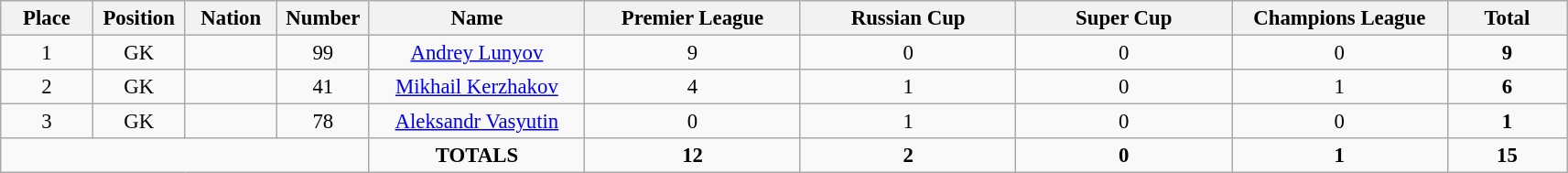<table class="wikitable" style="font-size: 95%; text-align: center;">
<tr>
<th width=60>Place</th>
<th width=60>Position</th>
<th width=60>Nation</th>
<th width=60>Number</th>
<th width=150>Name</th>
<th width=150>Premier League</th>
<th width=150>Russian Cup</th>
<th width=150>Super Cup</th>
<th width=150>Champions League</th>
<th width=80>Total</th>
</tr>
<tr>
<td>1</td>
<td>GK</td>
<td></td>
<td>99</td>
<td><a href='#'>Andrey Lunyov</a></td>
<td>9</td>
<td>0</td>
<td>0</td>
<td>0</td>
<td><strong>9</strong></td>
</tr>
<tr>
<td>2</td>
<td>GK</td>
<td></td>
<td>41</td>
<td><a href='#'>Mikhail Kerzhakov</a></td>
<td>4</td>
<td>1</td>
<td>0</td>
<td>1</td>
<td><strong>6</strong></td>
</tr>
<tr>
<td>3</td>
<td>GK</td>
<td></td>
<td>78</td>
<td><a href='#'>Aleksandr Vasyutin</a></td>
<td>0</td>
<td>1</td>
<td>0</td>
<td>0</td>
<td><strong>1</strong></td>
</tr>
<tr>
<td colspan="4"></td>
<td><strong>TOTALS</strong></td>
<td><strong>12</strong></td>
<td><strong>2</strong></td>
<td><strong>0</strong></td>
<td><strong>1</strong></td>
<td><strong>15</strong></td>
</tr>
</table>
